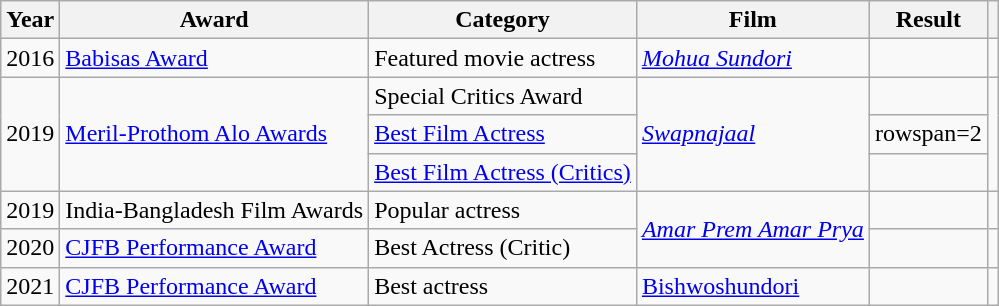<table class="wikitable">
<tr>
<th>Year</th>
<th>Award</th>
<th>Category</th>
<th>Film</th>
<th>Result</th>
<th></th>
</tr>
<tr>
<td>2016</td>
<td><a href='#'>Babisas Award</a></td>
<td>Featured movie actress</td>
<td><em><a href='#'>Mohua Sundori</a></em></td>
<td></td>
<td></td>
</tr>
<tr>
<td rowspan=3>2019</td>
<td rowspan=3><a href='#'>Meril-Prothom Alo Awards</a></td>
<td>Special Critics Award</td>
<td rowspan=3><em><a href='#'>Swapnajaal</a></em></td>
<td></td>
<td rowspan=3></td>
</tr>
<tr>
<td><a href='#'>Best Film Actress</a></td>
<td>rowspan=2 </td>
</tr>
<tr>
<td><a href='#'>Best Film Actress (Critics)</a></td>
</tr>
<tr>
<td>2019</td>
<td>India-Bangladesh Film Awards</td>
<td>Popular actress</td>
<td rowspan=2><em><a href='#'>Amar Prem Amar Prya</a></em></td>
<td></td>
<td></td>
</tr>
<tr>
<td>2020</td>
<td><a href='#'>CJFB Performance Award</a></td>
<td>Best Actress (Critic)</td>
<td></td>
<td></td>
</tr>
<tr>
<td>2021</td>
<td><a href='#'>CJFB Performance Award</a></td>
<td>Best actress</td>
<td><a href='#'>Bishwoshundori</a></td>
<td></td>
<td></td>
</tr>
</table>
